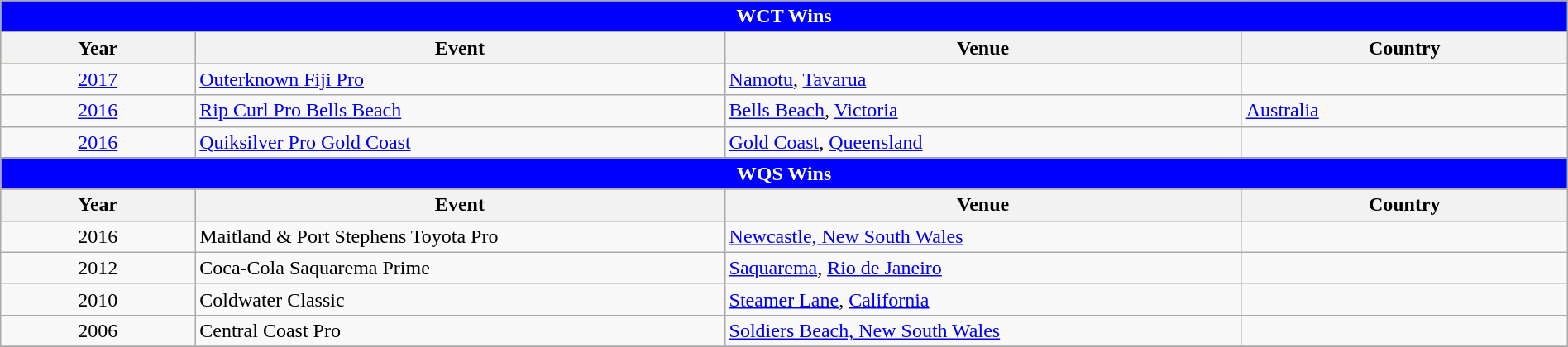<table class="wikitable" style="width:100%;">
<tr bgcolor=skyblue>
<td colspan=4; style="background: blue; color: white" align="center"><strong>WCT Wins</strong></td>
</tr>
<tr bgcolor=#bdb76b>
<th>Year</th>
<th>Event</th>
<th>Venue</th>
<th>Country</th>
</tr>
<tr>
<td style=text-align:center><a href='#'>2017</a></td>
<td><a href='#'>Outerknown Fiji Pro</a></td>
<td><a href='#'>Namotu</a>, <a href='#'>Tavarua</a></td>
<td></td>
</tr>
<tr>
<td style="text-align:center"><a href='#'>2016</a></td>
<td><a href='#'>Rip Curl Pro Bells Beach</a></td>
<td><a href='#'>Bells Beach</a>, <a href='#'> Victoria</a></td>
<td> <a href='#'>Australia</a></td>
</tr>
<tr>
<td style=text-align:center><a href='#'>2016</a></td>
<td><a href='#'>Quiksilver Pro Gold Coast</a></td>
<td><a href='#'>Gold Coast</a>, <a href='#'>Queensland</a></td>
<td></td>
</tr>
<tr>
<td colspan=4; style="background: blue; color: white" align="center"><strong>WQS Wins</strong></td>
</tr>
<tr bgcolor=#bdb76b>
<th>Year</th>
<th width=   33.8%>Event</th>
<th width=     33%>Venue</th>
<th>Country</th>
</tr>
<tr>
<td style=text-align:center>2016</td>
<td>Maitland & Port Stephens Toyota Pro</td>
<td><a href='#'>Newcastle, New South Wales</a></td>
<td></td>
</tr>
<tr>
<td style=text-align:center>2012</td>
<td>Coca-Cola Saquarema Prime</td>
<td><a href='#'>Saquarema</a>, <a href='#'>Rio de Janeiro</a></td>
<td></td>
</tr>
<tr>
<td style=text-align:center>2010</td>
<td>Coldwater Classic</td>
<td><a href='#'>Steamer Lane</a>, <a href='#'>California</a></td>
<td></td>
</tr>
<tr>
<td style=text-align:center>2006</td>
<td>Central Coast Pro</td>
<td><a href='#'>Soldiers Beach, New South Wales</a></td>
<td></td>
</tr>
<tr>
</tr>
</table>
